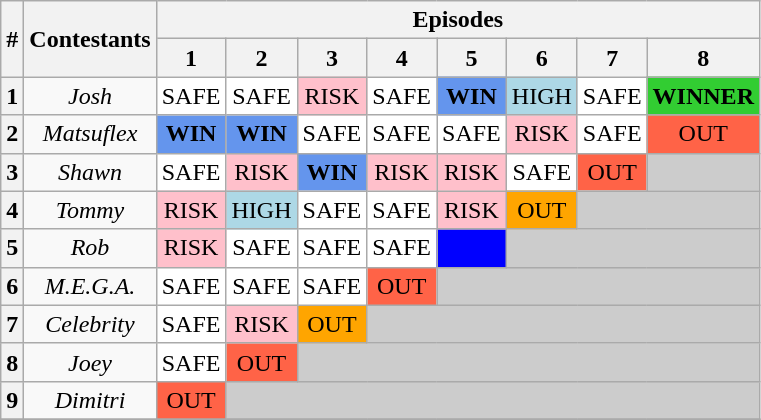<table class="wikitable" style="text-align:center; background: white">
<tr>
<th rowspan=2>#</th>
<th rowspan=2>Contestants</th>
<th colspan=8>Episodes</th>
</tr>
<tr>
<th>1</th>
<th>2</th>
<th>3</th>
<th>4</th>
<th>5</th>
<th>6</th>
<th>7</th>
<th>8</th>
</tr>
<tr>
<th>1</th>
<td bgcolor="#f9f9f9"><em>Josh</em></td>
<td>SAFE</td>
<td>SAFE</td>
<td bgcolor="pink">RISK</td>
<td>SAFE</td>
<td bgcolor="cornflowerblue"><strong>WIN</strong></td>
<td bgcolor="lightblue">HIGH</td>
<td>SAFE</td>
<td bgcolor="limegreen"><strong>WINNER</strong></td>
</tr>
<tr>
<th>2</th>
<td bgcolor="#f9f9f9"><em>Matsuflex</em></td>
<td bgcolor="cornflowerblue"><strong>WIN</strong></td>
<td bgcolor="cornflowerblue"><strong>WIN</strong></td>
<td>SAFE</td>
<td>SAFE</td>
<td>SAFE</td>
<td bgcolor="pink">RISK</td>
<td>SAFE</td>
<td bgcolor="tomato">OUT</td>
</tr>
<tr>
<th>3</th>
<td bgcolor="#f9f9f9"><em>Shawn</em></td>
<td>SAFE</td>
<td bgcolor="pink">RISK</td>
<td bgcolor="cornflowerblue"><strong>WIN</strong></td>
<td bgcolor="pink">RISK</td>
<td bgcolor="pink">RISK</td>
<td>SAFE</td>
<td bgcolor="tomato">OUT</td>
<td bgcolor="#CCCCCC"></td>
</tr>
<tr>
<th>4</th>
<td bgcolor="#f9f9f9"><em>Tommy</em></td>
<td bgcolor="pink">RISK</td>
<td bgcolor="lightblue">HIGH</td>
<td>SAFE</td>
<td>SAFE</td>
<td bgcolor="pink">RISK</td>
<td bgcolor="orange">OUT</td>
<td bgcolor="#CCCCCC" colspan=2></td>
</tr>
<tr>
<th>5</th>
<td bgcolor="#f9f9f9"><em>Rob</em></td>
<td bgcolor="pink">RISK</td>
<td>SAFE</td>
<td>SAFE</td>
<td>SAFE</td>
<td bgcolor="blue"></td>
<td bgcolor="#CCCCCC" colspan=3></td>
</tr>
<tr>
<th>6</th>
<td bgcolor="#f9f9f9"><em>M.E.G.A.</em></td>
<td>SAFE</td>
<td>SAFE</td>
<td>SAFE</td>
<td bgcolor="tomato">OUT</td>
<td bgcolor="#CCCCCC" colspan=4></td>
</tr>
<tr>
<th>7</th>
<td bgcolor="#f9f9f9"><em>Celebrity</em></td>
<td>SAFE</td>
<td bgcolor="pink">RISK</td>
<td bgcolor="orange">OUT</td>
<td bgcolor="#CCCCCC" colspan=5></td>
</tr>
<tr>
<th>8</th>
<td bgcolor="#f9f9f9"><em>Joey</em></td>
<td>SAFE</td>
<td bgcolor="tomato">OUT</td>
<td bgcolor="#CCCCCC" colspan=6></td>
</tr>
<tr>
<th>9</th>
<td bgcolor="#f9f9f9"><em>Dimitri</em></td>
<td bgcolor="tomato">OUT</td>
<td bgcolor="#CCCCCC" colspan=7></td>
</tr>
<tr>
</tr>
</table>
